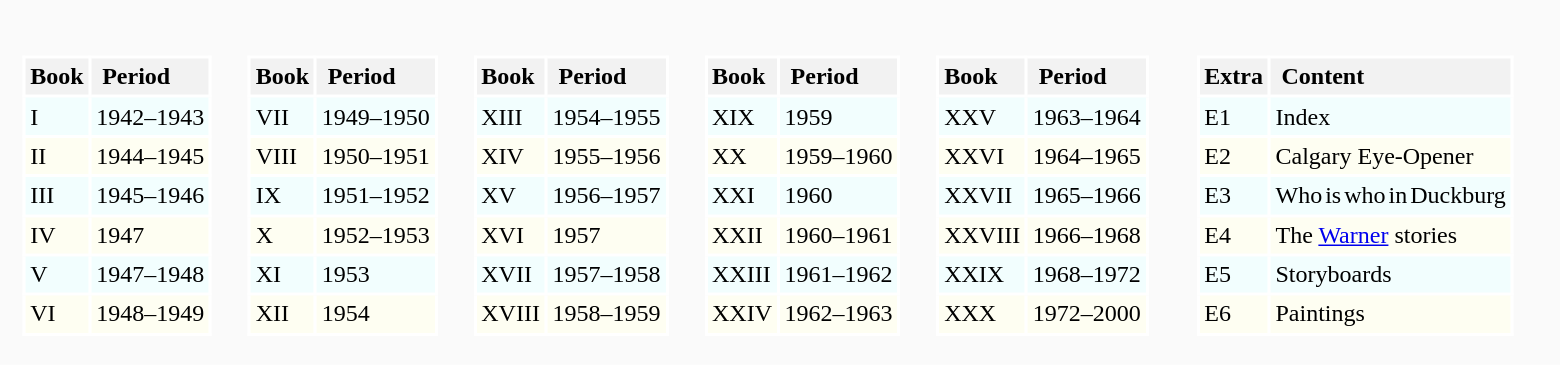<table style="background:#FAFAFA;">
<tr>
<td>  </td>
<td><br><table class="wikitable" style="border: 2px solid white">
<tr style="background:#F2F2F2; border: 2px solid white">
<td style="background:#F2F2F2; border: 2px solid white"><strong>Book</strong></td>
<td> <strong>Period</strong></td>
</tr>
<tr style="background:#F2FEFE; border: 2px solid white">
<td style="border: 2px solid white">I</td>
<td>1942–1943</td>
</tr>
<tr style="background:#FEFEF2; border: 2px solid white">
<td style="border: 2px solid white">II</td>
<td>1944–1945</td>
</tr>
<tr style="background:#F2FEFE; border: 2px solid white">
<td style="border: 2px solid white">III</td>
<td>1945–1946</td>
</tr>
<tr style="background:#FEFEF2; border: 2px solid white">
<td style="border: 2px solid white">IV</td>
<td>1947</td>
</tr>
<tr style="background:#F2FEFE; border: 2px solid white">
<td style="border: 2px solid white">V</td>
<td>1947–1948</td>
</tr>
<tr style="background:#FEFEF2; border: 2px solid white">
<td style="border: 2px solid white">VI</td>
<td>1948–1949</td>
</tr>
</table>
</td>
<td></td>
<td><br><table class="wikitable" style="border: 2px solid white">
<tr style="background:#F2F2F2; border: 2px solid white">
<td style="background:#F2F2F2; border: 2px solid white"><strong>Book</strong></td>
<td> <strong>Period</strong></td>
</tr>
<tr style="background:#F2FEFE; border: 2px solid white">
<td style="border: 2px solid white">VII</td>
<td>1949–1950</td>
</tr>
<tr style="background:#FEFEF2;">
<td style="border: 2px solid white">VIII</td>
<td>1950–1951</td>
</tr>
<tr style="background:#F2FEFE; border: 2px solid white">
<td style="border: 2px solid white">IX</td>
<td>1951–1952</td>
</tr>
<tr style="background:#FEFEF2;">
<td style="border: 2px solid white">X</td>
<td>1952–1953</td>
</tr>
<tr style="background:#F2FEFE; border: 2px solid white">
<td style="border: 2px solid white">XI</td>
<td>1953</td>
</tr>
<tr style="background:#FEFEF2;">
<td style="border: 2px solid white">XII</td>
<td>1954</td>
</tr>
</table>
</td>
<td></td>
<td><br><table class="wikitable" style="border: 2px solid white">
<tr style="background:#F2F2F2; border: 2px solid white">
<td style="background:#F2F2F2; border: 2px solid white"><strong>Book</strong></td>
<td> <strong>Period</strong></td>
</tr>
<tr style="background:#F2FEFE; border: 2px solid white">
<td style="border: 2px solid white">XIII</td>
<td>1954–1955</td>
</tr>
<tr style="background:#FEFEF2;">
<td style="border: 2px solid white">XIV</td>
<td>1955–1956</td>
</tr>
<tr style="background:#F2FEFE; border: 2px solid white">
<td style="border: 2px solid white">XV</td>
<td>1956–1957</td>
</tr>
<tr style="background:#FEFEF2;">
<td style="border: 2px solid white">XVI</td>
<td>1957</td>
</tr>
<tr style="background:#F2FEFE; border: 2px solid white">
<td style="border: 2px solid white">XVII</td>
<td>1957–1958</td>
</tr>
<tr style="background:#FEFEF2;">
<td style="border: 2px solid white">XVIII</td>
<td>1958–1959</td>
</tr>
</table>
</td>
<td></td>
<td><br><table class="wikitable" style="border: 2px solid white">
<tr style="background:#F2F2F2; border: 2px solid white">
<td style="background:#F2F2F2; border: 2px solid white"><strong>Book</strong></td>
<td> <strong>Period</strong></td>
</tr>
<tr style="background:#F2FEFE; border: 2px solid white">
<td style="border: 2px solid white">XIX</td>
<td>1959</td>
</tr>
<tr style="background:#FEFEF2;">
<td style="border: 2px solid white">XX</td>
<td>1959–1960</td>
</tr>
<tr style="background:#F2FEFE; border: 2px solid white">
<td style="border: 2px solid white">XXI</td>
<td>1960</td>
</tr>
<tr style="background:#FEFEF2;">
<td style="border: 2px solid white">XXII</td>
<td>1960–1961</td>
</tr>
<tr style="background:#F2FEFE; border: 2px solid white">
<td style="border: 2px solid white">XXIII</td>
<td>1961–1962</td>
</tr>
<tr style="background:#FEFEF2;">
<td style="border: 2px solid white">XXIV</td>
<td>1962–1963</td>
</tr>
</table>
</td>
<td></td>
<td><br><table class="wikitable" style="border: 2px solid white">
<tr style="background:#F2F2F2; border: 2px solid white">
<td style="background:#F2F2F2; border: 2px solid white"><strong>Book</strong></td>
<td> <strong>Period</strong></td>
</tr>
<tr style="background:#F2FEFE; border: 2px solid white">
<td style="border: 2px solid white">XXV</td>
<td>1963–1964</td>
</tr>
<tr style="background:#FEFEF2;">
<td style="border: 2px solid white">XXVI</td>
<td>1964–1965</td>
</tr>
<tr style="background:#F2FEFE; border: 2px solid white">
<td style="border: 2px solid white">XXVII</td>
<td>1965–1966</td>
</tr>
<tr style="background:#FEFEF2;">
<td style="border: 2px solid white">XXVIII</td>
<td>1966–1968</td>
</tr>
<tr style="background:#F2FEFE; border: 2px solid white">
<td style="border: 2px solid white">XXIX</td>
<td>1968–1972</td>
</tr>
<tr style="background:#FEFEF2;">
<td style="border: 2px solid white">XXX</td>
<td>1972–2000</td>
</tr>
</table>
</td>
<td>  </td>
<td><br><table class="wikitable" style="border: 2px solid white">
<tr style="background:#F2F2F2; border: 2px solid white">
<td style="background:#F2F2F2; border: 2px solid white"><strong>Extra</strong></td>
<td> <strong>Content</strong></td>
</tr>
<tr style="background:#F2FEFE; border: 2px solid white">
<td style="border: 2px solid white">E1</td>
<td>Index</td>
</tr>
<tr style="background:#FEFEF2;">
<td style="border: 2px solid white">E2</td>
<td>Calgary Eye-Opener</td>
</tr>
<tr style="background:#F2FEFE; border: 2px solid white">
<td style="border: 2px solid white">E3</td>
<td>Who is who in Duckburg</td>
</tr>
<tr style="background:#FEFEF2;">
<td style="border: 2px solid white">E4</td>
<td>The <a href='#'>Warner</a> stories</td>
</tr>
<tr style="background:#F2FEFE; border: 2px solid white">
<td style="border: 2px solid white">E5</td>
<td>Storyboards</td>
</tr>
<tr style="background:#FEFEF2;">
<td style="border: 2px solid white">E6</td>
<td>Paintings</td>
</tr>
</table>
</td>
<td>  </td>
</tr>
</table>
